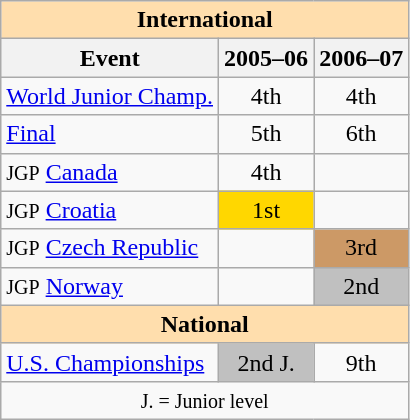<table class="wikitable" style="text-align:center">
<tr>
<th colspan="3" style="background:#ffdead; text-align:center;"><strong>International</strong></th>
</tr>
<tr>
<th>Event</th>
<th>2005–06</th>
<th>2006–07</th>
</tr>
<tr>
<td align=left><a href='#'>World Junior Champ.</a></td>
<td>4th</td>
<td>4th</td>
</tr>
<tr>
<td align=left> <a href='#'>Final</a></td>
<td>5th</td>
<td>6th</td>
</tr>
<tr>
<td align=left><small>JGP</small> <a href='#'>Canada</a></td>
<td>4th</td>
<td></td>
</tr>
<tr>
<td align=left><small>JGP</small> <a href='#'>Croatia</a></td>
<td style="background:gold;">1st</td>
<td></td>
</tr>
<tr>
<td align=left><small>JGP</small> <a href='#'>Czech Republic</a></td>
<td></td>
<td style="background:#c96;">3rd</td>
</tr>
<tr>
<td align=left><small>JGP</small> <a href='#'>Norway</a></td>
<td></td>
<td style="background:silver;">2nd</td>
</tr>
<tr>
<th colspan="3" style="background:#ffdead; text-align:center;"><strong>National</strong></th>
</tr>
<tr>
<td align=left><a href='#'>U.S. Championships</a></td>
<td style="background:silver;">2nd J.</td>
<td>9th</td>
</tr>
<tr>
<td colspan="3" style="text-align:center;"><small> J. = Junior level </small></td>
</tr>
</table>
